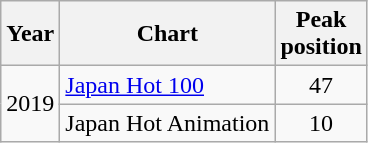<table class="wikitable">
<tr>
<th>Year</th>
<th>Chart</th>
<th>Peak<br>position</th>
</tr>
<tr>
<td rowspan="2">2019</td>
<td><a href='#'>Japan Hot 100</a></td>
<td style="text-align:center">47</td>
</tr>
<tr>
<td>Japan Hot Animation </td>
<td style="text-align:center">10</td>
</tr>
</table>
